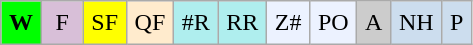<table border="1px" style="border-collapse:collapse; border-color:#aaa; margin-bottom:0.5em;" cellpadding=5 cellspacing=0>
<tr>
<td style="background:#00ff00"><strong>W</strong></td>
<td style="background:#D8BFD8"> F </td>
<td style="background:yellow">SF</td>
<td style="background:#ffebcd">QF</td>
<td style="background:#afeeee">#R</td>
<td style="background:#afeeee">RR</td>
<td style="background:#ecf2ff">Z#</td>
<td style="background:#ecf2ff">PO</td>
<td style="background:#ccc">A</td>
<td style="background:#cde">NH</td>
<td style="background:#cde">P</td>
</tr>
</table>
